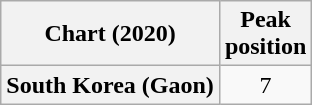<table class="wikitable plainrowheaders" style="text-align:center">
<tr>
<th>Chart (2020)</th>
<th>Peak<br>position</th>
</tr>
<tr>
<th scope="row">South Korea (Gaon)</th>
<td>7</td>
</tr>
</table>
